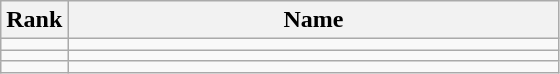<table class="wikitable">
<tr>
<th>Rank</th>
<th style="width: 20em">Name</th>
</tr>
<tr>
<td align="center"></td>
<td></td>
</tr>
<tr>
<td align="center"></td>
<td></td>
</tr>
<tr>
<td align="center"></td>
<td></td>
</tr>
</table>
